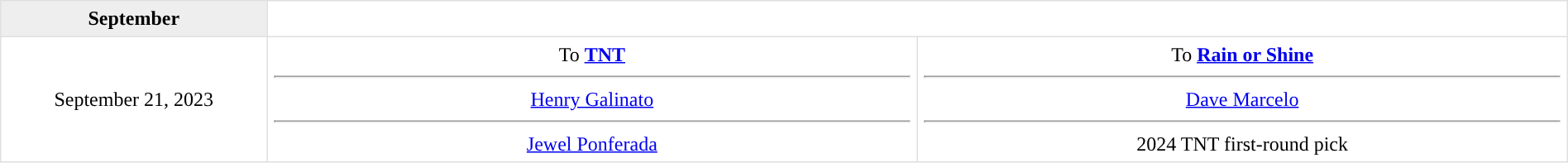<table border=1 style="border-collapse:collapse; text-align: center; width: 100%" bordercolor="#DFDFDF"  cellpadding="5">
<tr bgcolor="eeeeee">
<th>September</th>
</tr>
<tr>
<td style="width:12%">September 21, 2023</td>
<td style="width:29.3%" valign="top">To <strong><a href='#'>TNT</a></strong><hr><a href='#'>Henry Galinato</a><hr><a href='#'>Jewel Ponferada</a></td>
<td style="width:29.3%" valign="top">To <strong><a href='#'>Rain or Shine</a></strong><hr><a href='#'>Dave Marcelo</a><hr>2024 TNT first-round pick</td>
</tr>
</table>
